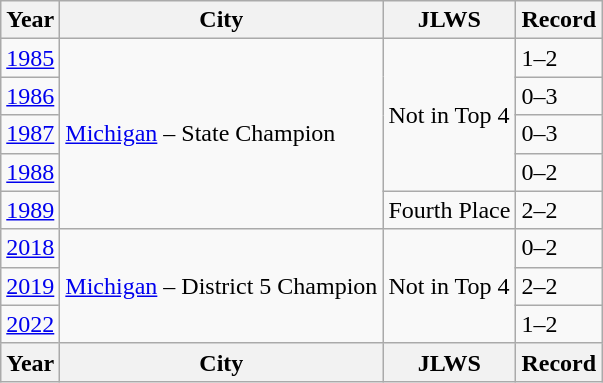<table class="wikitable">
<tr>
<th>Year</th>
<th>City</th>
<th>JLWS</th>
<th>Record</th>
</tr>
<tr>
<td><a href='#'>1985</a></td>
<td rowspan="5"> <a href='#'>Michigan</a> – State Champion</td>
<td rowspan=4>Not in Top 4</td>
<td>1–2</td>
</tr>
<tr>
<td><a href='#'>1986</a></td>
<td>0–3</td>
</tr>
<tr>
<td><a href='#'>1987</a></td>
<td>0–3</td>
</tr>
<tr>
<td><a href='#'>1988</a></td>
<td>0–2</td>
</tr>
<tr>
<td><a href='#'>1989</a></td>
<td>Fourth Place</td>
<td>2–2</td>
</tr>
<tr>
<td><a href='#'>2018</a></td>
<td rowspan=3> <a href='#'>Michigan</a> – District 5 Champion</td>
<td rowspan=3>Not in Top 4</td>
<td>0–2</td>
</tr>
<tr>
<td><a href='#'>2019</a></td>
<td>2–2</td>
</tr>
<tr>
<td><a href='#'>2022</a></td>
<td>1–2</td>
</tr>
<tr>
<th>Year</th>
<th>City</th>
<th>JLWS</th>
<th>Record</th>
</tr>
</table>
